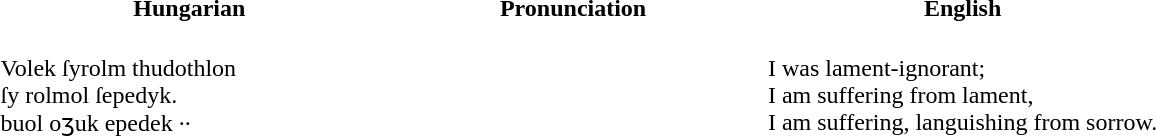<table border=0>
<tr align=center>
<th>Hungarian</th>
<th>Pronunciation</th>
<th>English</th>
</tr>
<tr --- valign="top">
<td width="33%"><br>Volek ſyrolm thudothlon<br>
ſy rolmol ſepedyk.<br>
buol oʒuk epedek ··</td>
<td width="33%"><br><br>
<br>
</td>
<td><br>I was lament-ignorant;<br> I am suffering from lament,<br> I am suffering, languishing from sorrow.</td>
</tr>
</table>
